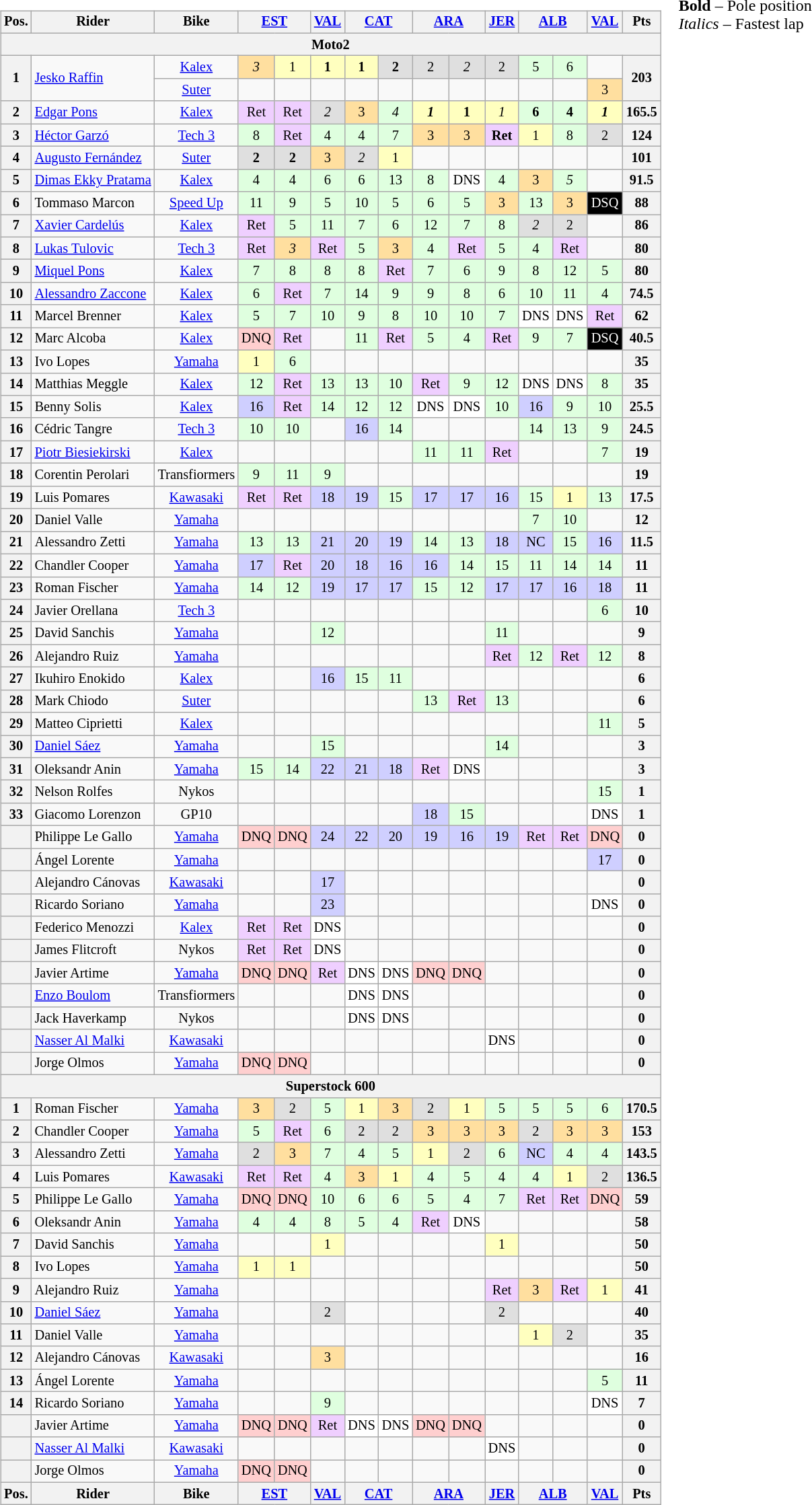<table>
<tr>
<td><br><table class="wikitable" style="font-size: 85%; text-align: center">
<tr valign="top">
<th valign="middle">Pos.</th>
<th valign="middle">Rider</th>
<th valign="middle">Bike</th>
<th colspan=2><a href='#'>EST</a><br></th>
<th><a href='#'>VAL</a><br></th>
<th colspan=2><a href='#'>CAT</a><br></th>
<th colspan=2><a href='#'>ARA</a><br></th>
<th><a href='#'>JER</a><br></th>
<th colspan=2><a href='#'>ALB</a><br></th>
<th><a href='#'>VAL</a><br></th>
<th valign="middle">Pts</th>
</tr>
<tr>
<th colspan=15>Moto2</th>
</tr>
<tr>
<th rowspan=2>1</th>
<td rowspan=2 align="left"> <a href='#'>Jesko Raffin</a></td>
<td><a href='#'>Kalex</a></td>
<td style="background:#ffdf9f;"><em>3</em></td>
<td style="background:#ffffbf;">1</td>
<td style="background:#ffffbf;"><strong>1</strong></td>
<td style="background:#ffffbf;"><strong>1</strong></td>
<td style="background:#dfdfdf;"><strong>2</strong></td>
<td style="background:#dfdfdf;">2</td>
<td style="background:#dfdfdf;"><em>2</em></td>
<td style="background:#dfdfdf;">2</td>
<td style="background:#dfffdf;">5</td>
<td style="background:#dfffdf;">6</td>
<td></td>
<th rowspan=2>203</th>
</tr>
<tr>
<td><a href='#'>Suter</a></td>
<td></td>
<td></td>
<td></td>
<td></td>
<td></td>
<td></td>
<td></td>
<td></td>
<td></td>
<td></td>
<td style="background:#ffdf9f;">3</td>
</tr>
<tr>
<th>2</th>
<td align="left"> <a href='#'>Edgar Pons</a></td>
<td><a href='#'>Kalex</a></td>
<td style="background:#efcfff;">Ret</td>
<td style="background:#efcfff;">Ret</td>
<td style="background:#dfdfdf;"><em>2</em></td>
<td style="background:#ffdf9f;">3</td>
<td style="background:#dfffdf;"><em>4</em></td>
<td style="background:#ffffbf;"><strong><em>1</em></strong></td>
<td style="background:#ffffbf;"><strong>1</strong></td>
<td style="background:#ffffbf;"><em>1</em></td>
<td style="background:#dfffdf;"><strong>6</strong></td>
<td style="background:#dfffdf;"><strong>4</strong></td>
<td style="background:#ffffbf;"><strong><em>1</em></strong></td>
<th>165.5</th>
</tr>
<tr>
<th>3</th>
<td align="left"> <a href='#'>Héctor Garzó</a></td>
<td><a href='#'>Tech 3</a></td>
<td style="background:#dfffdf;">8</td>
<td style="background:#efcfff;">Ret</td>
<td style="background:#dfffdf;">4</td>
<td style="background:#dfffdf;">4</td>
<td style="background:#dfffdf;">7</td>
<td style="background:#ffdf9f;">3</td>
<td style="background:#ffdf9f;">3</td>
<td style="background:#efcfff;"><strong>Ret</strong></td>
<td style="background:#ffffbf;">1</td>
<td style="background:#dfffdf;">8</td>
<td style="background:#dfdfdf;">2</td>
<th>124</th>
</tr>
<tr>
<th>4</th>
<td align="left"> <a href='#'>Augusto Fernández</a></td>
<td><a href='#'>Suter</a></td>
<td style="background:#dfdfdf;"><strong>2</strong></td>
<td style="background:#dfdfdf;"><strong>2</strong></td>
<td style="background:#ffdf9f;">3</td>
<td style="background:#dfdfdf;"><em>2</em></td>
<td style="background:#ffffbf;">1</td>
<td></td>
<td></td>
<td></td>
<td></td>
<td></td>
<td></td>
<th>101</th>
</tr>
<tr>
<th>5</th>
<td align="left"> <a href='#'>Dimas Ekky Pratama</a></td>
<td><a href='#'>Kalex</a></td>
<td style="background:#dfffdf;">4</td>
<td style="background:#dfffdf;">4</td>
<td style="background:#dfffdf;">6</td>
<td style="background:#dfffdf;">6</td>
<td style="background:#dfffdf;">13</td>
<td style="background:#dfffdf;">8</td>
<td style="background:#ffffff;">DNS</td>
<td style="background:#dfffdf;">4</td>
<td style="background:#ffdf9f;">3</td>
<td style="background:#dfffdf;"><em>5</em></td>
<td></td>
<th>91.5</th>
</tr>
<tr>
<th>6</th>
<td align="left"> Tommaso Marcon</td>
<td><a href='#'>Speed Up</a></td>
<td style="background:#dfffdf;">11</td>
<td style="background:#dfffdf;">9</td>
<td style="background:#dfffdf;">5</td>
<td style="background:#dfffdf;">10</td>
<td style="background:#dfffdf;">5</td>
<td style="background:#dfffdf;">6</td>
<td style="background:#dfffdf;">5</td>
<td style="background:#ffdf9f;">3</td>
<td style="background:#dfffdf;">13</td>
<td style="background:#ffdf9f;">3</td>
<td style="background:#000000;color:#ffffff">DSQ</td>
<th>88</th>
</tr>
<tr>
<th>7</th>
<td align="left"> <a href='#'>Xavier Cardelús</a></td>
<td><a href='#'>Kalex</a></td>
<td style="background:#efcfff;">Ret</td>
<td style="background:#dfffdf;">5</td>
<td style="background:#dfffdf;">11</td>
<td style="background:#dfffdf;">7</td>
<td style="background:#dfffdf;">6</td>
<td style="background:#dfffdf;">12</td>
<td style="background:#dfffdf;">7</td>
<td style="background:#dfffdf;">8</td>
<td style="background:#dfdfdf;"><em>2</em></td>
<td style="background:#dfdfdf;">2</td>
<td></td>
<th>86</th>
</tr>
<tr>
<th>8</th>
<td align="left"> <a href='#'>Lukas Tulovic</a></td>
<td><a href='#'>Tech 3</a></td>
<td style="background:#efcfff;">Ret</td>
<td style="background:#ffdf9f;"><em>3</em></td>
<td style="background:#efcfff;">Ret</td>
<td style="background:#dfffdf;">5</td>
<td style="background:#ffdf9f;">3</td>
<td style="background:#dfffdf;">4</td>
<td style="background:#efcfff;">Ret</td>
<td style="background:#dfffdf;">5</td>
<td style="background:#dfffdf;">4</td>
<td style="background:#efcfff;">Ret</td>
<td></td>
<th>80</th>
</tr>
<tr>
<th>9</th>
<td align="left"> <a href='#'>Miquel Pons</a></td>
<td><a href='#'>Kalex</a></td>
<td style="background:#dfffdf;">7</td>
<td style="background:#dfffdf;">8</td>
<td style="background:#dfffdf;">8</td>
<td style="background:#dfffdf;">8</td>
<td style="background:#efcfff;">Ret</td>
<td style="background:#dfffdf;">7</td>
<td style="background:#dfffdf;">6</td>
<td style="background:#dfffdf;">9</td>
<td style="background:#dfffdf;">8</td>
<td style="background:#dfffdf;">12</td>
<td style="background:#dfffdf;">5</td>
<th>80</th>
</tr>
<tr>
<th>10</th>
<td align="left"> <a href='#'>Alessandro Zaccone</a></td>
<td><a href='#'>Kalex</a></td>
<td style="background:#dfffdf;">6</td>
<td style="background:#efcfff;">Ret</td>
<td style="background:#dfffdf;">7</td>
<td style="background:#dfffdf;">14</td>
<td style="background:#dfffdf;">9</td>
<td style="background:#dfffdf;">9</td>
<td style="background:#dfffdf;">8</td>
<td style="background:#dfffdf;">6</td>
<td style="background:#dfffdf;">10</td>
<td style="background:#dfffdf;">11</td>
<td style="background:#dfffdf;">4</td>
<th>74.5</th>
</tr>
<tr>
<th>11</th>
<td align="left"> Marcel Brenner</td>
<td><a href='#'>Kalex</a></td>
<td style="background:#dfffdf;">5</td>
<td style="background:#dfffdf;">7</td>
<td style="background:#dfffdf;">10</td>
<td style="background:#dfffdf;">9</td>
<td style="background:#dfffdf;">8</td>
<td style="background:#dfffdf;">10</td>
<td style="background:#dfffdf;">10</td>
<td style="background:#dfffdf;">7</td>
<td style="background:#ffffff;">DNS</td>
<td style="background:#ffffff;">DNS</td>
<td style="background:#efcfff;">Ret</td>
<th>62</th>
</tr>
<tr>
<th>12</th>
<td align="left"> Marc Alcoba</td>
<td><a href='#'>Kalex</a></td>
<td style="background:#ffcfcf;">DNQ</td>
<td style="background:#efcfff;">Ret</td>
<td></td>
<td style="background:#dfffdf;">11</td>
<td style="background:#efcfff;">Ret</td>
<td style="background:#dfffdf;">5</td>
<td style="background:#dfffdf;">4</td>
<td style="background:#efcfff;">Ret</td>
<td style="background:#dfffdf;">9</td>
<td style="background:#dfffdf;">7</td>
<td style="background:#000000;color:#ffffff">DSQ</td>
<th>40.5</th>
</tr>
<tr>
<th>13</th>
<td align="left"> Ivo Lopes</td>
<td><a href='#'>Yamaha</a></td>
<td style="background:#ffffbf;">1</td>
<td style="background:#dfffdf;">6</td>
<td></td>
<td></td>
<td></td>
<td></td>
<td></td>
<td></td>
<td></td>
<td></td>
<td></td>
<th>35</th>
</tr>
<tr>
<th>14</th>
<td align="left"> Matthias Meggle</td>
<td><a href='#'>Kalex</a></td>
<td style="background:#dfffdf;">12</td>
<td style="background:#efcfff;">Ret</td>
<td style="background:#dfffdf;">13</td>
<td style="background:#dfffdf;">13</td>
<td style="background:#dfffdf;">10</td>
<td style="background:#efcfff;">Ret</td>
<td style="background:#dfffdf;">9</td>
<td style="background:#dfffdf;">12</td>
<td style="background:#ffffff;">DNS</td>
<td style="background:#ffffff;">DNS</td>
<td style="background:#dfffdf;">8</td>
<th>35</th>
</tr>
<tr>
<th>15</th>
<td align="left"> Benny Solis</td>
<td><a href='#'>Kalex</a></td>
<td style="background:#cfcfff;">16</td>
<td style="background:#efcfff;">Ret</td>
<td style="background:#dfffdf;">14</td>
<td style="background:#dfffdf;">12</td>
<td style="background:#dfffdf;">12</td>
<td style="background:#ffffff;">DNS</td>
<td style="background:#ffffff;">DNS</td>
<td style="background:#dfffdf;">10</td>
<td style="background:#cfcfff;">16</td>
<td style="background:#dfffdf;">9</td>
<td style="background:#dfffdf;">10</td>
<th>25.5</th>
</tr>
<tr>
<th>16</th>
<td align="left"> Cédric Tangre</td>
<td><a href='#'>Tech 3</a></td>
<td style="background:#dfffdf;">10</td>
<td style="background:#dfffdf;">10</td>
<td></td>
<td style="background:#cfcfff;">16</td>
<td style="background:#dfffdf;">14</td>
<td></td>
<td></td>
<td></td>
<td style="background:#dfffdf;">14</td>
<td style="background:#dfffdf;">13</td>
<td style="background:#dfffdf;">9</td>
<th>24.5</th>
</tr>
<tr>
<th>17</th>
<td align="left"> <a href='#'>Piotr Biesiekirski</a></td>
<td><a href='#'>Kalex</a></td>
<td></td>
<td></td>
<td></td>
<td></td>
<td></td>
<td style="background:#dfffdf;">11</td>
<td style="background:#dfffdf;">11</td>
<td style="background:#efcfff;">Ret</td>
<td></td>
<td></td>
<td style="background:#dfffdf;">7</td>
<th>19</th>
</tr>
<tr>
<th>18</th>
<td align="left">  Corentin Perolari</td>
<td>Transfiormers</td>
<td style="background:#dfffdf;">9</td>
<td style="background:#dfffdf;">11</td>
<td style="background:#dfffdf;">9</td>
<td></td>
<td></td>
<td></td>
<td></td>
<td></td>
<td></td>
<td></td>
<td></td>
<th>19</th>
</tr>
<tr>
<th>19</th>
<td align="left"> Luis Pomares</td>
<td><a href='#'>Kawasaki</a></td>
<td style="background:#efcfff;">Ret</td>
<td style="background:#efcfff;">Ret</td>
<td style="background:#cfcfff;">18</td>
<td style="background:#cfcfff;">19</td>
<td style="background:#dfffdf;">15</td>
<td style="background:#cfcfff;">17</td>
<td style="background:#cfcfff;">17</td>
<td style="background:#cfcfff;">16</td>
<td style="background:#dfffdf;">15</td>
<td style="background:#ffffbf;">1</td>
<td style="background:#dfffdf;">13</td>
<th>17.5</th>
</tr>
<tr>
<th>20</th>
<td align="left"> Daniel Valle</td>
<td><a href='#'>Yamaha</a></td>
<td></td>
<td></td>
<td></td>
<td></td>
<td></td>
<td></td>
<td></td>
<td></td>
<td style="background:#dfffdf;">7</td>
<td style="background:#dfffdf;">10</td>
<td></td>
<th>12</th>
</tr>
<tr>
<th>21</th>
<td align="left"> Alessandro Zetti</td>
<td><a href='#'>Yamaha</a></td>
<td style="background:#dfffdf;">13</td>
<td style="background:#dfffdf;">13</td>
<td style="background:#cfcfff;">21</td>
<td style="background:#cfcfff;">20</td>
<td style="background:#cfcfff;">19</td>
<td style="background:#dfffdf;">14</td>
<td style="background:#dfffdf;">13</td>
<td style="background:#cfcfff;">18</td>
<td style="background:#cfcfff;">NC</td>
<td style="background:#dfffdf;">15</td>
<td style="background:#cfcfff;">16</td>
<th>11.5</th>
</tr>
<tr>
<th>22</th>
<td align="left"> Chandler Cooper</td>
<td><a href='#'>Yamaha</a></td>
<td style="background:#cfcfff;">17</td>
<td style="background:#efcfff;">Ret</td>
<td style="background:#cfcfff;">20</td>
<td style="background:#cfcfff;">18</td>
<td style="background:#cfcfff;">16</td>
<td style="background:#cfcfff;">16</td>
<td style="background:#dfffdf;">14</td>
<td style="background:#dfffdf;">15</td>
<td style="background:#dfffdf;">11</td>
<td style="background:#dfffdf;">14</td>
<td style="background:#dfffdf;">14</td>
<th>11</th>
</tr>
<tr>
<th>23</th>
<td align="left"> Roman Fischer</td>
<td><a href='#'>Yamaha</a></td>
<td style="background:#dfffdf;">14</td>
<td style="background:#dfffdf;">12</td>
<td style="background:#cfcfff;">19</td>
<td style="background:#cfcfff;">17</td>
<td style="background:#cfcfff;">17</td>
<td style="background:#dfffdf;">15</td>
<td style="background:#dfffdf;">12</td>
<td style="background:#cfcfff;">17</td>
<td style="background:#cfcfff;">17</td>
<td style="background:#cfcfff;">16</td>
<td style="background:#cfcfff;">18</td>
<th>11</th>
</tr>
<tr>
<th>24</th>
<td align="left"> Javier Orellana</td>
<td><a href='#'>Tech 3</a></td>
<td></td>
<td></td>
<td></td>
<td></td>
<td></td>
<td></td>
<td></td>
<td></td>
<td></td>
<td></td>
<td style="background:#dfffdf;">6</td>
<th>10</th>
</tr>
<tr>
<th>25</th>
<td align="left"> David Sanchis</td>
<td><a href='#'>Yamaha</a></td>
<td></td>
<td></td>
<td style="background:#dfffdf;">12</td>
<td></td>
<td></td>
<td></td>
<td></td>
<td style="background:#dfffdf;">11</td>
<td></td>
<td></td>
<td></td>
<th>9</th>
</tr>
<tr>
<th>26</th>
<td align="left"> Alejandro Ruiz</td>
<td><a href='#'>Yamaha</a></td>
<td></td>
<td></td>
<td></td>
<td></td>
<td></td>
<td></td>
<td></td>
<td style="background:#efcfff;">Ret</td>
<td style="background:#dfffdf;">12</td>
<td style="background:#efcfff;">Ret</td>
<td style="background:#dfffdf;">12</td>
<th>8</th>
</tr>
<tr>
<th>27</th>
<td align="left"> Ikuhiro Enokido</td>
<td><a href='#'>Kalex</a></td>
<td></td>
<td></td>
<td style="background:#cfcfff;">16</td>
<td style="background:#dfffdf;">15</td>
<td style="background:#dfffdf;">11</td>
<td></td>
<td></td>
<td></td>
<td></td>
<td></td>
<td></td>
<th>6</th>
</tr>
<tr>
<th>28</th>
<td align="left"> Mark Chiodo</td>
<td><a href='#'>Suter</a></td>
<td></td>
<td></td>
<td></td>
<td></td>
<td></td>
<td style="background:#dfffdf;">13</td>
<td style="background:#efcfff;">Ret</td>
<td style="background:#dfffdf;">13</td>
<td></td>
<td></td>
<td></td>
<th>6</th>
</tr>
<tr>
<th>29</th>
<td align="left"> Matteo Ciprietti</td>
<td><a href='#'>Kalex</a></td>
<td></td>
<td></td>
<td></td>
<td></td>
<td></td>
<td></td>
<td></td>
<td></td>
<td></td>
<td></td>
<td style="background:#dfffdf;">11</td>
<th>5</th>
</tr>
<tr>
<th>30</th>
<td align="left"> <a href='#'>Daniel Sáez</a></td>
<td><a href='#'>Yamaha</a></td>
<td></td>
<td></td>
<td style="background:#dfffdf;">15</td>
<td></td>
<td></td>
<td></td>
<td></td>
<td style="background:#dfffdf;">14</td>
<td></td>
<td></td>
<td></td>
<th>3</th>
</tr>
<tr>
<th>31</th>
<td align="left"> Oleksandr Anin</td>
<td><a href='#'>Yamaha</a></td>
<td style="background:#dfffdf;">15</td>
<td style="background:#dfffdf;">14</td>
<td style="background:#cfcfff;">22</td>
<td style="background:#cfcfff;">21</td>
<td style="background:#cfcfff;">18</td>
<td style="background:#efcfff;">Ret</td>
<td style="background:#ffffff;">DNS</td>
<td></td>
<td></td>
<td></td>
<td></td>
<th>3</th>
</tr>
<tr>
<th>32</th>
<td align="left"> Nelson Rolfes</td>
<td>Nykos</td>
<td></td>
<td></td>
<td></td>
<td></td>
<td></td>
<td></td>
<td></td>
<td></td>
<td></td>
<td></td>
<td style="background:#dfffdf;">15</td>
<th>1</th>
</tr>
<tr>
<th>33</th>
<td align="left"> Giacomo Lorenzon</td>
<td>GP10</td>
<td></td>
<td></td>
<td></td>
<td></td>
<td></td>
<td style="background:#cfcfff;">18</td>
<td style="background:#dfffdf;">15</td>
<td></td>
<td></td>
<td></td>
<td style="background:#ffffff;">DNS</td>
<th>1</th>
</tr>
<tr>
<th></th>
<td align="left"> Philippe Le Gallo</td>
<td><a href='#'>Yamaha</a></td>
<td style="background:#ffcfcf;">DNQ</td>
<td style="background:#ffcfcf;">DNQ</td>
<td style="background:#cfcfff;">24</td>
<td style="background:#cfcfff;">22</td>
<td style="background:#cfcfff;">20</td>
<td style="background:#cfcfff;">19</td>
<td style="background:#cfcfff;">16</td>
<td style="background:#cfcfff;">19</td>
<td style="background:#efcfff;">Ret</td>
<td style="background:#efcfff;">Ret</td>
<td style="background:#ffcfcf;">DNQ</td>
<th>0</th>
</tr>
<tr>
<th></th>
<td align="left"> Ángel Lorente</td>
<td><a href='#'>Yamaha</a></td>
<td></td>
<td></td>
<td></td>
<td></td>
<td></td>
<td></td>
<td></td>
<td></td>
<td></td>
<td></td>
<td style="background:#cfcfff;">17</td>
<th>0</th>
</tr>
<tr>
<th></th>
<td align="left"> Alejandro Cánovas</td>
<td><a href='#'>Kawasaki</a></td>
<td></td>
<td></td>
<td style="background:#cfcfff;">17</td>
<td></td>
<td></td>
<td></td>
<td></td>
<td></td>
<td></td>
<td></td>
<td></td>
<th>0</th>
</tr>
<tr>
<th></th>
<td align="left"> Ricardo Soriano</td>
<td><a href='#'>Yamaha</a></td>
<td></td>
<td></td>
<td style="background:#cfcfff;">23</td>
<td></td>
<td></td>
<td></td>
<td></td>
<td></td>
<td></td>
<td></td>
<td style="background:#ffffff;">DNS</td>
<th>0</th>
</tr>
<tr>
<th></th>
<td align="left"> Federico Menozzi</td>
<td><a href='#'>Kalex</a></td>
<td style="background:#efcfff;">Ret</td>
<td style="background:#efcfff;">Ret</td>
<td style="background:#ffffff;">DNS</td>
<td></td>
<td></td>
<td></td>
<td></td>
<td></td>
<td></td>
<td></td>
<td></td>
<th>0</th>
</tr>
<tr>
<th></th>
<td align="left"> James Flitcroft</td>
<td>Nykos</td>
<td style="background:#efcfff;">Ret</td>
<td style="background:#efcfff;">Ret</td>
<td style="background:#ffffff;">DNS</td>
<td></td>
<td></td>
<td></td>
<td></td>
<td></td>
<td></td>
<td></td>
<td></td>
<th>0</th>
</tr>
<tr>
<th></th>
<td align="left"> Javier Artime</td>
<td><a href='#'>Yamaha</a></td>
<td style="background:#ffcfcf;">DNQ</td>
<td style="background:#ffcfcf;">DNQ</td>
<td style="background:#efcfff;">Ret</td>
<td style="background:#ffffff;">DNS</td>
<td style="background:#ffffff;">DNS</td>
<td style="background:#ffcfcf;">DNQ</td>
<td style="background:#ffcfcf;">DNQ</td>
<td></td>
<td></td>
<td></td>
<td></td>
<th>0</th>
</tr>
<tr>
<th></th>
<td align="left"> <a href='#'>Enzo Boulom</a></td>
<td>Transfiormers</td>
<td></td>
<td></td>
<td></td>
<td style="background:#ffffff;">DNS</td>
<td style="background:#ffffff;">DNS</td>
<td></td>
<td></td>
<td></td>
<td></td>
<td></td>
<td></td>
<th>0</th>
</tr>
<tr>
<th></th>
<td align="left"> Jack Haverkamp</td>
<td>Nykos</td>
<td></td>
<td></td>
<td></td>
<td style="background:#ffffff;">DNS</td>
<td style="background:#ffffff;">DNS</td>
<td></td>
<td></td>
<td></td>
<td></td>
<td></td>
<td></td>
<th>0</th>
</tr>
<tr>
<th></th>
<td align="left"> <a href='#'>Nasser Al Malki</a></td>
<td><a href='#'>Kawasaki</a></td>
<td></td>
<td></td>
<td></td>
<td></td>
<td></td>
<td></td>
<td></td>
<td style="background:#ffffff;">DNS</td>
<td></td>
<td></td>
<td></td>
<th>0</th>
</tr>
<tr>
<th></th>
<td align="left"> Jorge Olmos</td>
<td><a href='#'>Yamaha</a></td>
<td style="background:#ffcfcf;">DNQ</td>
<td style="background:#ffcfcf;">DNQ</td>
<td></td>
<td></td>
<td></td>
<td></td>
<td></td>
<td></td>
<td></td>
<td></td>
<td></td>
<th>0</th>
</tr>
<tr>
<th colspan=15>Superstock 600</th>
</tr>
<tr>
<th>1</th>
<td align="left"> Roman Fischer</td>
<td><a href='#'>Yamaha</a></td>
<td style="background:#ffdf9f;">3</td>
<td style="background:#dfdfdf;">2</td>
<td style="background:#dfffdf;">5</td>
<td style="background:#ffffbf;">1</td>
<td style="background:#ffdf9f;">3</td>
<td style="background:#dfdfdf;">2</td>
<td style="background:#ffffbf;">1</td>
<td style="background:#dfffdf;">5</td>
<td style="background:#dfffdf;">5</td>
<td style="background:#dfffdf;">5</td>
<td style="background:#dfffdf;">6</td>
<th>170.5</th>
</tr>
<tr>
<th>2</th>
<td align="left"> Chandler Cooper</td>
<td><a href='#'>Yamaha</a></td>
<td style="background:#dfffdf;">5</td>
<td style="background:#efcfff;">Ret</td>
<td style="background:#dfffdf;">6</td>
<td style="background:#dfdfdf;">2</td>
<td style="background:#dfdfdf;">2</td>
<td style="background:#ffdf9f;">3</td>
<td style="background:#ffdf9f;">3</td>
<td style="background:#ffdf9f;">3</td>
<td style="background:#dfdfdf;">2</td>
<td style="background:#ffdf9f;">3</td>
<td style="background:#ffdf9f;">3</td>
<th>153</th>
</tr>
<tr>
<th>3</th>
<td align="left"> Alessandro Zetti</td>
<td><a href='#'>Yamaha</a></td>
<td style="background:#dfdfdf;">2</td>
<td style="background:#ffdf9f;">3</td>
<td style="background:#dfffdf;">7</td>
<td style="background:#dfffdf;">4</td>
<td style="background:#dfffdf;">5</td>
<td style="background:#ffffbf;">1</td>
<td style="background:#dfdfdf;">2</td>
<td style="background:#dfffdf;">6</td>
<td style="background:#cfcfff;">NC</td>
<td style="background:#dfffdf;">4</td>
<td style="background:#dfffdf;">4</td>
<th>143.5</th>
</tr>
<tr>
<th>4</th>
<td align="left"> Luis Pomares</td>
<td><a href='#'>Kawasaki</a></td>
<td style="background:#efcfff;">Ret</td>
<td style="background:#efcfff;">Ret</td>
<td style="background:#dfffdf;">4</td>
<td style="background:#ffdf9f;">3</td>
<td style="background:#ffffbf;">1</td>
<td style="background:#dfffdf;">4</td>
<td style="background:#dfffdf;">5</td>
<td style="background:#dfffdf;">4</td>
<td style="background:#dfffdf;">4</td>
<td style="background:#ffffbf;">1</td>
<td style="background:#dfdfdf;">2</td>
<th>136.5</th>
</tr>
<tr>
<th>5</th>
<td align="left"> Philippe Le Gallo</td>
<td><a href='#'>Yamaha</a></td>
<td style="background:#ffcfcf;">DNQ</td>
<td style="background:#ffcfcf;">DNQ</td>
<td style="background:#dfffdf;">10</td>
<td style="background:#dfffdf;">6</td>
<td style="background:#dfffdf;">6</td>
<td style="background:#dfffdf;">5</td>
<td style="background:#dfffdf;">4</td>
<td style="background:#dfffdf;">7</td>
<td style="background:#efcfff;">Ret</td>
<td style="background:#efcfff;">Ret</td>
<td style="background:#ffcfcf;">DNQ</td>
<th>59</th>
</tr>
<tr>
<th>6</th>
<td align="left"> Oleksandr Anin</td>
<td><a href='#'>Yamaha</a></td>
<td style="background:#dfffdf;">4</td>
<td style="background:#dfffdf;">4</td>
<td style="background:#dfffdf;">8</td>
<td style="background:#dfffdf;">5</td>
<td style="background:#dfffdf;">4</td>
<td style="background:#efcfff;">Ret</td>
<td style="background:#ffffff;">DNS</td>
<td></td>
<td></td>
<td></td>
<td></td>
<th>58</th>
</tr>
<tr>
<th>7</th>
<td align="left"> David Sanchis</td>
<td><a href='#'>Yamaha</a></td>
<td></td>
<td></td>
<td style="background:#ffffbf;">1</td>
<td></td>
<td></td>
<td></td>
<td></td>
<td style="background:#ffffbf;">1</td>
<td></td>
<td></td>
<td></td>
<th>50</th>
</tr>
<tr>
<th>8</th>
<td align="left"> Ivo Lopes</td>
<td><a href='#'>Yamaha</a></td>
<td style="background:#ffffbf;">1</td>
<td style="background:#ffffbf;">1</td>
<td></td>
<td></td>
<td></td>
<td></td>
<td></td>
<td></td>
<td></td>
<td></td>
<td></td>
<th>50</th>
</tr>
<tr>
<th>9</th>
<td align="left"> Alejandro Ruiz</td>
<td><a href='#'>Yamaha</a></td>
<td></td>
<td></td>
<td></td>
<td></td>
<td></td>
<td></td>
<td></td>
<td style="background:#efcfff;">Ret</td>
<td style="background:#ffdf9f;">3</td>
<td style="background:#efcfff;">Ret</td>
<td style="background:#ffffbf;">1</td>
<th>41</th>
</tr>
<tr>
<th>10</th>
<td align="left"> <a href='#'>Daniel Sáez</a></td>
<td><a href='#'>Yamaha</a></td>
<td></td>
<td></td>
<td style="background:#dfdfdf;">2</td>
<td></td>
<td></td>
<td></td>
<td></td>
<td style="background:#dfdfdf;">2</td>
<td></td>
<td></td>
<td></td>
<th>40</th>
</tr>
<tr>
<th>11</th>
<td align="left"> Daniel Valle</td>
<td><a href='#'>Yamaha</a></td>
<td></td>
<td></td>
<td></td>
<td></td>
<td></td>
<td></td>
<td></td>
<td></td>
<td style="background:#ffffbf;">1</td>
<td style="background:#dfdfdf;">2</td>
<td></td>
<th>35</th>
</tr>
<tr>
<th>12</th>
<td align="left"> Alejandro Cánovas</td>
<td><a href='#'>Kawasaki</a></td>
<td></td>
<td></td>
<td style="background:#ffdf9f;">3</td>
<td></td>
<td></td>
<td></td>
<td></td>
<td></td>
<td></td>
<td></td>
<td></td>
<th>16</th>
</tr>
<tr>
<th>13</th>
<td align="left"> Ángel Lorente</td>
<td><a href='#'>Yamaha</a></td>
<td></td>
<td></td>
<td></td>
<td></td>
<td></td>
<td></td>
<td></td>
<td></td>
<td></td>
<td></td>
<td style="background:#dfffdf;">5</td>
<th>11</th>
</tr>
<tr>
<th>14</th>
<td align="left"> Ricardo Soriano</td>
<td><a href='#'>Yamaha</a></td>
<td></td>
<td></td>
<td style="background:#dfffdf;">9</td>
<td></td>
<td></td>
<td></td>
<td></td>
<td></td>
<td></td>
<td></td>
<td style="background:#ffffff;">DNS</td>
<th>7</th>
</tr>
<tr>
<th></th>
<td align="left"> Javier Artime</td>
<td><a href='#'>Yamaha</a></td>
<td style="background:#ffcfcf;">DNQ</td>
<td style="background:#ffcfcf;">DNQ</td>
<td style="background:#efcfff;">Ret</td>
<td style="background:#ffffff;">DNS</td>
<td style="background:#ffffff;">DNS</td>
<td style="background:#ffcfcf;">DNQ</td>
<td style="background:#ffcfcf;">DNQ</td>
<td></td>
<td></td>
<td></td>
<td></td>
<th>0</th>
</tr>
<tr>
<th></th>
<td align="left"> <a href='#'>Nasser Al Malki</a></td>
<td><a href='#'>Kawasaki</a></td>
<td></td>
<td></td>
<td></td>
<td></td>
<td></td>
<td></td>
<td></td>
<td style="background:#ffffff;">DNS</td>
<td></td>
<td></td>
<td></td>
<th>0</th>
</tr>
<tr>
<th></th>
<td align="left"> Jorge Olmos</td>
<td><a href='#'>Yamaha</a></td>
<td style="background:#ffcfcf;">DNQ</td>
<td style="background:#ffcfcf;">DNQ</td>
<td></td>
<td></td>
<td></td>
<td></td>
<td></td>
<td></td>
<td></td>
<td></td>
<td></td>
<th>0</th>
</tr>
<tr valign="top">
<th valign="middle">Pos.</th>
<th valign="middle">Rider</th>
<th valign="middle">Bike</th>
<th colspan=2><a href='#'>EST</a><br></th>
<th><a href='#'>VAL</a><br></th>
<th colspan=2><a href='#'>CAT</a><br></th>
<th colspan=2><a href='#'>ARA</a><br></th>
<th><a href='#'>JER</a><br></th>
<th colspan=2><a href='#'>ALB</a><br></th>
<th><a href='#'>VAL</a><br></th>
<th valign="middle">Pts</th>
</tr>
</table>
</td>
<td valign="top"><br><span><strong>Bold</strong> – Pole position<br><em>Italics</em> – Fastest lap</span></td>
</tr>
</table>
